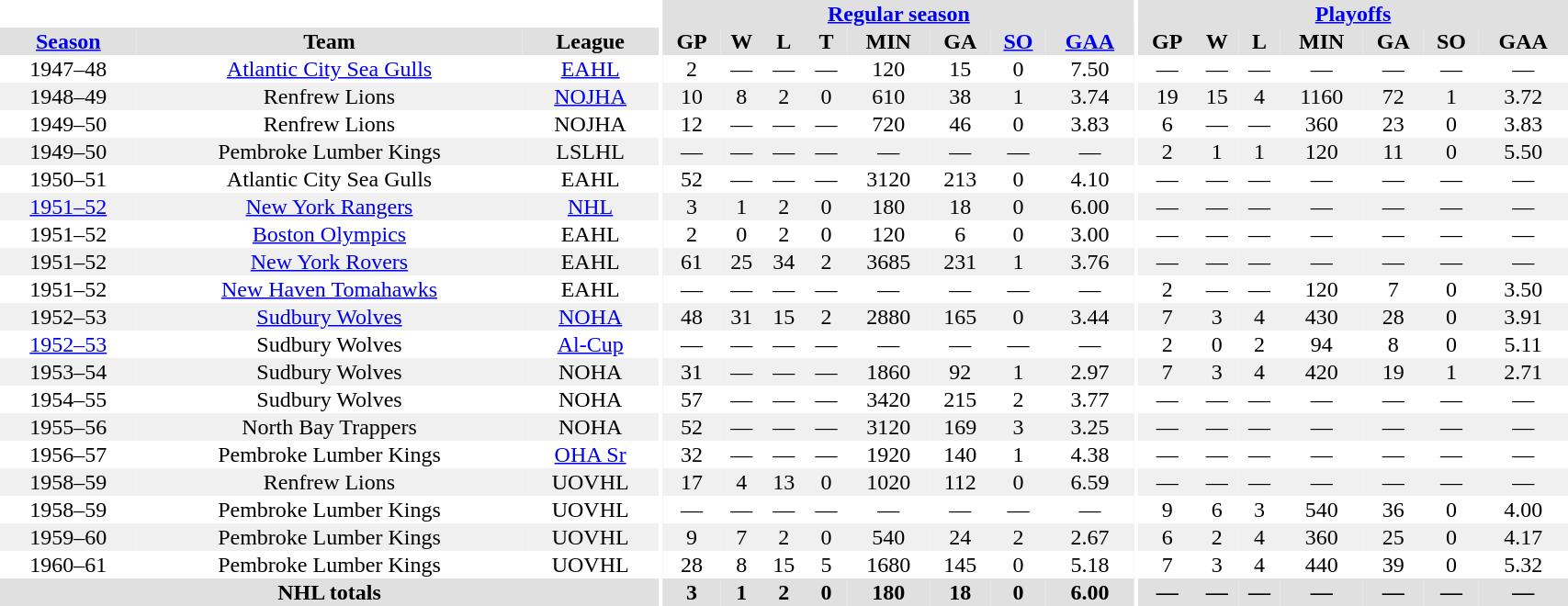<table border="0" cellpadding="1" cellspacing="0" style="width:90%; text-align:center;">
<tr bgcolor="#e0e0e0">
<th colspan="3" bgcolor="#ffffff"></th>
<th rowspan="99" bgcolor="#ffffff"></th>
<th colspan="8" bgcolor="#e0e0e0"><a href='#'>Regular season</a></th>
<th rowspan="99" bgcolor="#ffffff"></th>
<th colspan="7" bgcolor="#e0e0e0"><a href='#'>Playoffs</a></th>
</tr>
<tr bgcolor="#e0e0e0">
<th><a href='#'>Season</a></th>
<th>Team</th>
<th>League</th>
<th>GP</th>
<th>W</th>
<th>L</th>
<th>T</th>
<th>MIN</th>
<th>GA</th>
<th><a href='#'>SO</a></th>
<th><a href='#'>GAA</a></th>
<th>GP</th>
<th>W</th>
<th>L</th>
<th>MIN</th>
<th>GA</th>
<th>SO</th>
<th>GAA</th>
</tr>
<tr>
<td>1947–48</td>
<td><a href='#'>Atlantic City Sea Gulls</a></td>
<td><a href='#'>EAHL</a></td>
<td>2</td>
<td>—</td>
<td>—</td>
<td>—</td>
<td>120</td>
<td>15</td>
<td>0</td>
<td>7.50</td>
<td>—</td>
<td>—</td>
<td>—</td>
<td>—</td>
<td>—</td>
<td>—</td>
<td>—</td>
</tr>
<tr bgcolor="#f0f0f0">
<td>1948–49</td>
<td>Renfrew Lions</td>
<td><a href='#'>NOJHA</a></td>
<td>10</td>
<td>8</td>
<td>2</td>
<td>0</td>
<td>610</td>
<td>38</td>
<td>1</td>
<td>3.74</td>
<td>19</td>
<td>15</td>
<td>4</td>
<td>1160</td>
<td>72</td>
<td>1</td>
<td>3.72</td>
</tr>
<tr>
<td>1949–50</td>
<td>Renfrew Lions</td>
<td>NOJHA</td>
<td>12</td>
<td>—</td>
<td>—</td>
<td>—</td>
<td>720</td>
<td>46</td>
<td>0</td>
<td>3.83</td>
<td>6</td>
<td>—</td>
<td>—</td>
<td>360</td>
<td>23</td>
<td>0</td>
<td>3.83</td>
</tr>
<tr bgcolor="#f0f0f0">
<td>1949–50</td>
<td>Pembroke Lumber Kings</td>
<td>LSLHL</td>
<td>—</td>
<td>—</td>
<td>—</td>
<td>—</td>
<td>—</td>
<td>—</td>
<td>—</td>
<td>—</td>
<td>2</td>
<td>1</td>
<td>1</td>
<td>120</td>
<td>11</td>
<td>0</td>
<td>5.50</td>
</tr>
<tr>
<td>1950–51</td>
<td>Atlantic City Sea Gulls</td>
<td>EAHL</td>
<td>52</td>
<td>—</td>
<td>—</td>
<td>—</td>
<td>3120</td>
<td>213</td>
<td>0</td>
<td>4.10</td>
<td>—</td>
<td>—</td>
<td>—</td>
<td>—</td>
<td>—</td>
<td>—</td>
<td>—</td>
</tr>
<tr bgcolor="#f0f0f0">
<td><a href='#'>1951–52</a></td>
<td><a href='#'>New York Rangers</a></td>
<td><a href='#'>NHL</a></td>
<td>3</td>
<td>1</td>
<td>2</td>
<td>0</td>
<td>180</td>
<td>18</td>
<td>0</td>
<td>6.00</td>
<td>—</td>
<td>—</td>
<td>—</td>
<td>—</td>
<td>—</td>
<td>—</td>
<td>—</td>
</tr>
<tr>
<td>1951–52</td>
<td><a href='#'>Boston Olympics</a></td>
<td>EAHL</td>
<td>2</td>
<td>0</td>
<td>2</td>
<td>0</td>
<td>120</td>
<td>6</td>
<td>0</td>
<td>3.00</td>
<td>—</td>
<td>—</td>
<td>—</td>
<td>—</td>
<td>—</td>
<td>—</td>
<td>—</td>
</tr>
<tr bgcolor="#f0f0f0">
<td>1951–52</td>
<td><a href='#'>New York Rovers</a></td>
<td>EAHL</td>
<td>61</td>
<td>25</td>
<td>34</td>
<td>2</td>
<td>3685</td>
<td>231</td>
<td>1</td>
<td>3.76</td>
<td>—</td>
<td>—</td>
<td>—</td>
<td>—</td>
<td>—</td>
<td>—</td>
<td>—</td>
</tr>
<tr>
<td>1951–52</td>
<td><a href='#'>New Haven Tomahawks</a></td>
<td>EAHL</td>
<td>—</td>
<td>—</td>
<td>—</td>
<td>—</td>
<td>—</td>
<td>—</td>
<td>—</td>
<td>—</td>
<td>2</td>
<td>—</td>
<td>—</td>
<td>120</td>
<td>7</td>
<td>0</td>
<td>3.50</td>
</tr>
<tr bgcolor="#f0f0f0">
<td>1952–53</td>
<td><a href='#'>Sudbury Wolves</a></td>
<td><a href='#'>NOHA</a></td>
<td>48</td>
<td>31</td>
<td>15</td>
<td>2</td>
<td>2880</td>
<td>165</td>
<td>0</td>
<td>3.44</td>
<td>7</td>
<td>3</td>
<td>4</td>
<td>430</td>
<td>28</td>
<td>0</td>
<td>3.91</td>
</tr>
<tr>
<td><a href='#'>1952–53</a></td>
<td>Sudbury Wolves</td>
<td><a href='#'>Al-Cup</a></td>
<td>—</td>
<td>—</td>
<td>—</td>
<td>—</td>
<td>—</td>
<td>—</td>
<td>—</td>
<td>—</td>
<td>2</td>
<td>0</td>
<td>2</td>
<td>94</td>
<td>8</td>
<td>0</td>
<td>5.11</td>
</tr>
<tr bgcolor="#f0f0f0">
<td>1953–54</td>
<td>Sudbury Wolves</td>
<td>NOHA</td>
<td>31</td>
<td>—</td>
<td>—</td>
<td>—</td>
<td>1860</td>
<td>92</td>
<td>1</td>
<td>2.97</td>
<td>7</td>
<td>3</td>
<td>4</td>
<td>420</td>
<td>19</td>
<td>1</td>
<td>2.71</td>
</tr>
<tr>
<td>1954–55</td>
<td>Sudbury Wolves</td>
<td>NOHA</td>
<td>57</td>
<td>—</td>
<td>—</td>
<td>—</td>
<td>3420</td>
<td>215</td>
<td>2</td>
<td>3.77</td>
<td>—</td>
<td>—</td>
<td>—</td>
<td>—</td>
<td>—</td>
<td>—</td>
<td>—</td>
</tr>
<tr bgcolor="#f0f0f0">
<td>1955–56</td>
<td>North Bay Trappers</td>
<td>NOHA</td>
<td>52</td>
<td>—</td>
<td>—</td>
<td>—</td>
<td>3120</td>
<td>169</td>
<td>3</td>
<td>3.25</td>
<td>—</td>
<td>—</td>
<td>—</td>
<td>—</td>
<td>—</td>
<td>—</td>
<td>—</td>
</tr>
<tr>
<td>1956–57</td>
<td>Pembroke Lumber Kings</td>
<td><a href='#'>OHA Sr</a></td>
<td>32</td>
<td>—</td>
<td>—</td>
<td>—</td>
<td>1920</td>
<td>140</td>
<td>1</td>
<td>4.38</td>
<td>—</td>
<td>—</td>
<td>—</td>
<td>—</td>
<td>—</td>
<td>—</td>
<td>—</td>
</tr>
<tr bgcolor="#f0f0f0">
<td>1958–59</td>
<td>Renfrew Lions</td>
<td>UOVHL</td>
<td>17</td>
<td>4</td>
<td>13</td>
<td>0</td>
<td>1020</td>
<td>112</td>
<td>0</td>
<td>6.59</td>
<td>—</td>
<td>—</td>
<td>—</td>
<td>—</td>
<td>—</td>
<td>—</td>
<td>—</td>
</tr>
<tr>
<td>1958–59</td>
<td>Pembroke Lumber Kings</td>
<td>UOVHL</td>
<td>—</td>
<td>—</td>
<td>—</td>
<td>—</td>
<td>—</td>
<td>—</td>
<td>—</td>
<td>—</td>
<td>9</td>
<td>6</td>
<td>3</td>
<td>540</td>
<td>36</td>
<td>0</td>
<td>4.00</td>
</tr>
<tr bgcolor="#f0f0f0">
<td>1959–60</td>
<td>Pembroke Lumber Kings</td>
<td>UOVHL</td>
<td>9</td>
<td>7</td>
<td>2</td>
<td>0</td>
<td>540</td>
<td>24</td>
<td>2</td>
<td>2.67</td>
<td>6</td>
<td>2</td>
<td>4</td>
<td>360</td>
<td>25</td>
<td>0</td>
<td>4.17</td>
</tr>
<tr>
<td>1960–61</td>
<td>Pembroke Lumber Kings</td>
<td>UOVHL</td>
<td>28</td>
<td>8</td>
<td>15</td>
<td>5</td>
<td>1680</td>
<td>145</td>
<td>0</td>
<td>5.18</td>
<td>7</td>
<td>3</td>
<td>4</td>
<td>440</td>
<td>39</td>
<td>0</td>
<td>5.32</td>
</tr>
<tr bgcolor="#e0e0e0">
<th colspan=3>NHL totals</th>
<th>3</th>
<th>1</th>
<th>2</th>
<th>0</th>
<th>180</th>
<th>18</th>
<th>0</th>
<th>6.00</th>
<th>—</th>
<th>—</th>
<th>—</th>
<th>—</th>
<th>—</th>
<th>—</th>
<th>—</th>
</tr>
</table>
